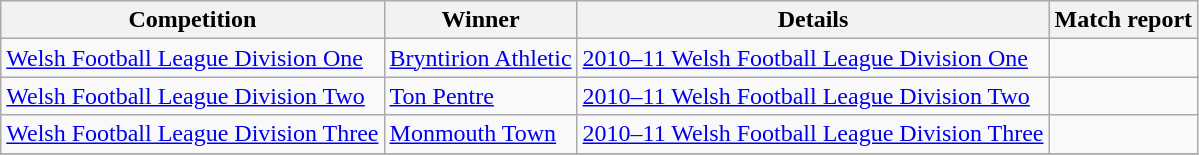<table class="wikitable">
<tr>
<th>Competition</th>
<th>Winner</th>
<th>Details</th>
<th>Match report</th>
</tr>
<tr>
<td><a href='#'>Welsh Football League Division One</a></td>
<td><a href='#'>Bryntirion Athletic</a></td>
<td><a href='#'>2010–11 Welsh Football League Division One</a></td>
<td></td>
</tr>
<tr>
<td><a href='#'>Welsh Football League Division Two</a></td>
<td><a href='#'>Ton Pentre</a></td>
<td><a href='#'>2010–11 Welsh Football League Division Two</a></td>
<td></td>
</tr>
<tr>
<td><a href='#'>Welsh Football League Division Three</a></td>
<td><a href='#'>Monmouth Town</a></td>
<td><a href='#'>2010–11 Welsh Football League Division Three</a></td>
<td></td>
</tr>
<tr>
</tr>
</table>
